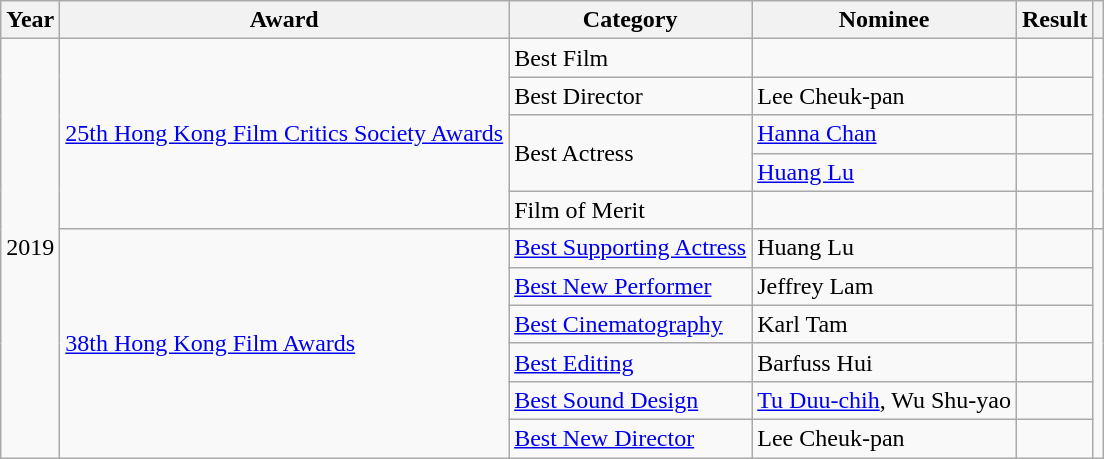<table class="wikitable plainrowheaders">
<tr>
<th>Year</th>
<th>Award</th>
<th>Category</th>
<th>Nominee</th>
<th>Result</th>
<th></th>
</tr>
<tr>
<td rowspan="11">2019</td>
<td rowspan="5"><a href='#'>25th Hong Kong Film Critics Society Awards</a></td>
<td>Best Film</td>
<td></td>
<td></td>
<td rowspan="5"></td>
</tr>
<tr>
<td>Best Director</td>
<td>Lee Cheuk-pan</td>
<td></td>
</tr>
<tr>
<td rowspan="2">Best Actress</td>
<td><a href='#'>Hanna Chan</a></td>
<td></td>
</tr>
<tr>
<td><a href='#'>Huang Lu</a></td>
<td></td>
</tr>
<tr>
<td>Film of Merit</td>
<td></td>
<td></td>
</tr>
<tr>
<td rowspan="6"><a href='#'>38th Hong Kong Film Awards</a></td>
<td><a href='#'>Best Supporting Actress</a></td>
<td>Huang Lu</td>
<td></td>
<td rowspan="6"></td>
</tr>
<tr>
<td><a href='#'>Best New Performer</a></td>
<td>Jeffrey Lam</td>
<td></td>
</tr>
<tr>
<td><a href='#'>Best Cinematography</a></td>
<td>Karl Tam</td>
<td></td>
</tr>
<tr>
<td><a href='#'>Best Editing</a></td>
<td>Barfuss Hui</td>
<td></td>
</tr>
<tr>
<td><a href='#'>Best Sound Design</a></td>
<td><a href='#'>Tu Duu-chih</a>, Wu Shu-yao</td>
<td></td>
</tr>
<tr>
<td><a href='#'>Best New Director</a></td>
<td>Lee Cheuk-pan</td>
<td></td>
</tr>
</table>
